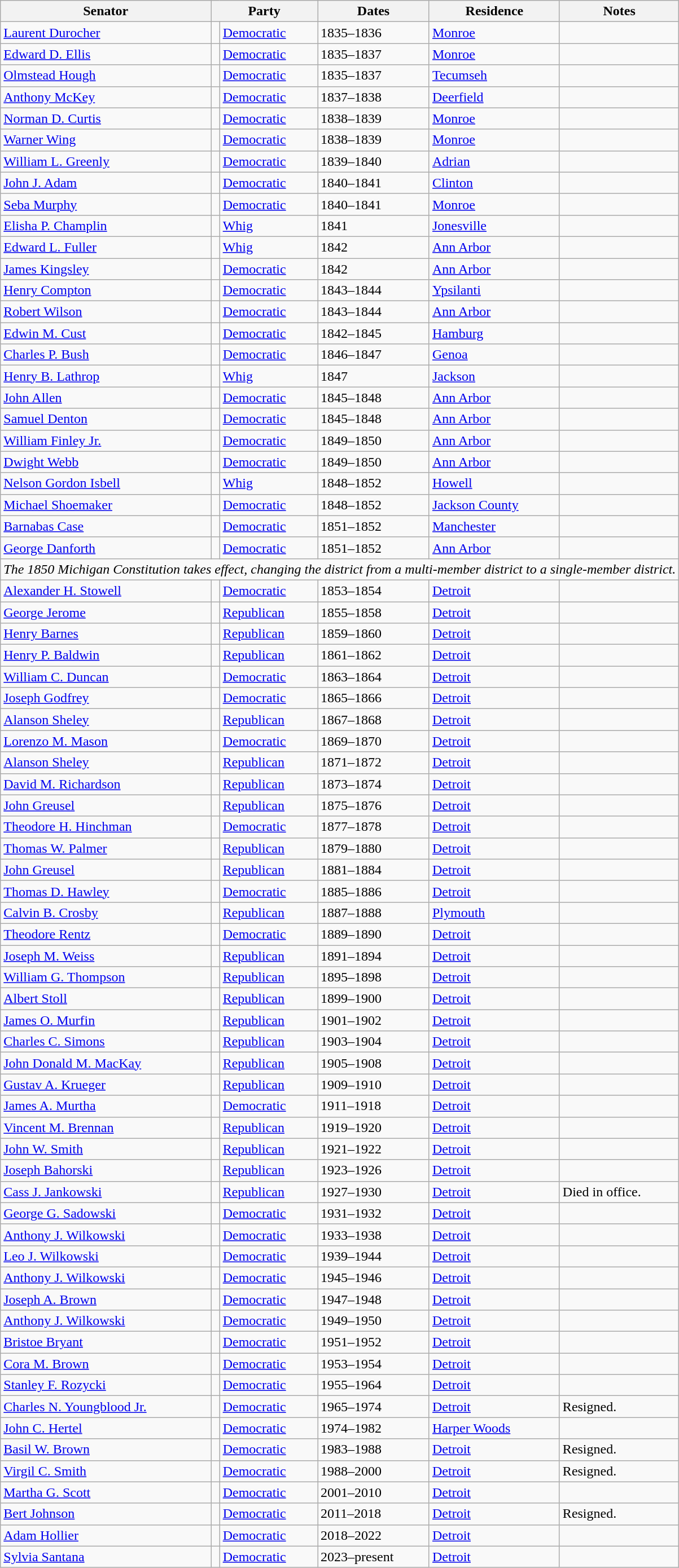<table class=wikitable>
<tr valign=bottom>
<th>Senator</th>
<th colspan="2">Party</th>
<th>Dates</th>
<th>Residence</th>
<th>Notes</th>
</tr>
<tr>
<td><a href='#'>Laurent Durocher</a></td>
<td bgcolor=></td>
<td><a href='#'>Democratic</a></td>
<td>1835–1836</td>
<td><a href='#'>Monroe</a></td>
<td></td>
</tr>
<tr>
<td><a href='#'>Edward D. Ellis</a></td>
<td bgcolor=></td>
<td><a href='#'>Democratic</a></td>
<td>1835–1837</td>
<td><a href='#'>Monroe</a></td>
<td></td>
</tr>
<tr>
<td><a href='#'>Olmstead Hough</a></td>
<td bgcolor=></td>
<td><a href='#'>Democratic</a></td>
<td>1835–1837</td>
<td><a href='#'>Tecumseh</a></td>
<td></td>
</tr>
<tr>
<td><a href='#'>Anthony McKey</a></td>
<td bgcolor=></td>
<td><a href='#'>Democratic</a></td>
<td>1837–1838</td>
<td><a href='#'>Deerfield</a></td>
<td></td>
</tr>
<tr>
<td><a href='#'>Norman D. Curtis</a></td>
<td bgcolor=></td>
<td><a href='#'>Democratic</a></td>
<td>1838–1839</td>
<td><a href='#'>Monroe</a></td>
<td></td>
</tr>
<tr>
<td><a href='#'>Warner Wing</a></td>
<td bgcolor=></td>
<td><a href='#'>Democratic</a></td>
<td>1838–1839</td>
<td><a href='#'>Monroe</a></td>
<td></td>
</tr>
<tr>
<td><a href='#'>William L. Greenly</a></td>
<td bgcolor=></td>
<td><a href='#'>Democratic</a></td>
<td>1839–1840</td>
<td><a href='#'>Adrian</a></td>
<td></td>
</tr>
<tr>
<td><a href='#'>John J. Adam</a></td>
<td bgcolor=></td>
<td><a href='#'>Democratic</a></td>
<td>1840–1841</td>
<td><a href='#'>Clinton</a></td>
<td></td>
</tr>
<tr>
<td><a href='#'>Seba Murphy</a></td>
<td bgcolor=></td>
<td><a href='#'>Democratic</a></td>
<td>1840–1841</td>
<td><a href='#'>Monroe</a></td>
<td></td>
</tr>
<tr>
<td><a href='#'>Elisha P. Champlin</a></td>
<td bgcolor=></td>
<td><a href='#'>Whig</a></td>
<td>1841</td>
<td><a href='#'>Jonesville</a></td>
<td></td>
</tr>
<tr>
<td><a href='#'>Edward L. Fuller</a></td>
<td bgcolor=></td>
<td><a href='#'>Whig</a></td>
<td>1842</td>
<td><a href='#'>Ann Arbor</a></td>
<td></td>
</tr>
<tr>
<td><a href='#'>James Kingsley</a></td>
<td bgcolor=></td>
<td><a href='#'>Democratic</a></td>
<td>1842</td>
<td><a href='#'>Ann Arbor</a></td>
<td></td>
</tr>
<tr>
<td><a href='#'>Henry Compton</a></td>
<td bgcolor=></td>
<td><a href='#'>Democratic</a></td>
<td>1843–1844</td>
<td><a href='#'>Ypsilanti</a></td>
<td></td>
</tr>
<tr>
<td><a href='#'>Robert Wilson</a></td>
<td bgcolor=></td>
<td><a href='#'>Democratic</a></td>
<td>1843–1844</td>
<td><a href='#'>Ann Arbor</a></td>
<td></td>
</tr>
<tr>
<td><a href='#'>Edwin M. Cust</a></td>
<td bgcolor=></td>
<td><a href='#'>Democratic</a></td>
<td>1842–1845</td>
<td><a href='#'>Hamburg</a></td>
<td></td>
</tr>
<tr>
<td><a href='#'>Charles P. Bush</a></td>
<td bgcolor=></td>
<td><a href='#'>Democratic</a></td>
<td>1846–1847</td>
<td><a href='#'>Genoa</a></td>
<td></td>
</tr>
<tr>
<td><a href='#'>Henry B. Lathrop</a></td>
<td bgcolor=></td>
<td><a href='#'>Whig</a></td>
<td>1847</td>
<td><a href='#'>Jackson</a></td>
<td></td>
</tr>
<tr>
<td><a href='#'>John Allen</a></td>
<td bgcolor=></td>
<td><a href='#'>Democratic</a></td>
<td>1845–1848</td>
<td><a href='#'>Ann Arbor</a></td>
<td></td>
</tr>
<tr>
<td><a href='#'>Samuel Denton</a></td>
<td bgcolor=></td>
<td><a href='#'>Democratic</a></td>
<td>1845–1848</td>
<td><a href='#'>Ann Arbor</a></td>
<td></td>
</tr>
<tr>
<td><a href='#'>William Finley Jr.</a></td>
<td bgcolor=></td>
<td><a href='#'>Democratic</a></td>
<td>1849–1850</td>
<td><a href='#'>Ann Arbor</a></td>
<td></td>
</tr>
<tr>
<td><a href='#'>Dwight Webb</a></td>
<td bgcolor=></td>
<td><a href='#'>Democratic</a></td>
<td>1849–1850</td>
<td><a href='#'>Ann Arbor</a></td>
<td></td>
</tr>
<tr>
<td><a href='#'>Nelson Gordon Isbell</a></td>
<td bgcolor=></td>
<td><a href='#'>Whig</a></td>
<td>1848–1852</td>
<td><a href='#'>Howell</a></td>
<td></td>
</tr>
<tr>
<td><a href='#'>Michael Shoemaker</a></td>
<td bgcolor=></td>
<td><a href='#'>Democratic</a></td>
<td>1848–1852</td>
<td><a href='#'>Jackson County</a></td>
<td></td>
</tr>
<tr>
<td><a href='#'>Barnabas Case</a></td>
<td bgcolor=></td>
<td><a href='#'>Democratic</a></td>
<td>1851–1852</td>
<td><a href='#'>Manchester</a></td>
<td></td>
</tr>
<tr>
<td><a href='#'>George Danforth</a></td>
<td bgcolor=></td>
<td><a href='#'>Democratic</a></td>
<td>1851–1852</td>
<td><a href='#'>Ann Arbor</a></td>
<td></td>
</tr>
<tr>
<td colspan=6><em>The 1850 Michigan Constitution takes effect, changing the district from a multi-member district to a single-member district.</em></td>
</tr>
<tr>
<td><a href='#'>Alexander H. Stowell</a></td>
<td bgcolor=></td>
<td><a href='#'>Democratic</a></td>
<td>1853–1854</td>
<td><a href='#'>Detroit</a></td>
<td></td>
</tr>
<tr>
<td><a href='#'>George Jerome</a></td>
<td bgcolor=></td>
<td><a href='#'>Republican</a></td>
<td>1855–1858</td>
<td><a href='#'>Detroit</a></td>
<td></td>
</tr>
<tr>
<td><a href='#'>Henry Barnes</a></td>
<td bgcolor=></td>
<td><a href='#'>Republican</a></td>
<td>1859–1860</td>
<td><a href='#'>Detroit</a></td>
<td></td>
</tr>
<tr>
<td><a href='#'>Henry P. Baldwin</a></td>
<td bgcolor=></td>
<td><a href='#'>Republican</a></td>
<td>1861–1862</td>
<td><a href='#'>Detroit</a></td>
<td></td>
</tr>
<tr>
<td><a href='#'>William C. Duncan</a></td>
<td bgcolor=></td>
<td><a href='#'>Democratic</a></td>
<td>1863–1864</td>
<td><a href='#'>Detroit</a></td>
<td></td>
</tr>
<tr>
<td><a href='#'>Joseph Godfrey</a></td>
<td bgcolor=></td>
<td><a href='#'>Democratic</a></td>
<td>1865–1866</td>
<td><a href='#'>Detroit</a></td>
<td></td>
</tr>
<tr>
<td><a href='#'>Alanson Sheley</a></td>
<td bgcolor=></td>
<td><a href='#'>Republican</a></td>
<td>1867–1868</td>
<td><a href='#'>Detroit</a></td>
<td></td>
</tr>
<tr>
<td><a href='#'>Lorenzo M. Mason</a></td>
<td bgcolor=></td>
<td><a href='#'>Democratic</a></td>
<td>1869–1870</td>
<td><a href='#'>Detroit</a></td>
<td></td>
</tr>
<tr>
<td><a href='#'>Alanson Sheley</a></td>
<td bgcolor=></td>
<td><a href='#'>Republican</a></td>
<td>1871–1872</td>
<td><a href='#'>Detroit</a></td>
<td></td>
</tr>
<tr>
<td><a href='#'>David M. Richardson</a></td>
<td bgcolor=></td>
<td><a href='#'>Republican</a></td>
<td>1873–1874</td>
<td><a href='#'>Detroit</a></td>
<td></td>
</tr>
<tr>
<td><a href='#'>John Greusel</a></td>
<td bgcolor=></td>
<td><a href='#'>Republican</a></td>
<td>1875–1876</td>
<td><a href='#'>Detroit</a></td>
<td></td>
</tr>
<tr>
<td><a href='#'>Theodore H. Hinchman</a></td>
<td bgcolor=></td>
<td><a href='#'>Democratic</a></td>
<td>1877–1878</td>
<td><a href='#'>Detroit</a></td>
<td></td>
</tr>
<tr>
<td><a href='#'>Thomas W. Palmer</a></td>
<td bgcolor=></td>
<td><a href='#'>Republican</a></td>
<td>1879–1880</td>
<td><a href='#'>Detroit</a></td>
<td></td>
</tr>
<tr>
<td><a href='#'>John Greusel</a></td>
<td bgcolor=></td>
<td><a href='#'>Republican</a></td>
<td>1881–1884</td>
<td><a href='#'>Detroit</a></td>
<td></td>
</tr>
<tr>
<td><a href='#'>Thomas D. Hawley</a></td>
<td bgcolor=></td>
<td><a href='#'>Democratic</a></td>
<td>1885–1886</td>
<td><a href='#'>Detroit</a></td>
<td></td>
</tr>
<tr>
<td><a href='#'>Calvin B. Crosby</a></td>
<td bgcolor=></td>
<td><a href='#'>Republican</a></td>
<td>1887–1888</td>
<td><a href='#'>Plymouth</a></td>
<td></td>
</tr>
<tr>
<td><a href='#'>Theodore Rentz</a></td>
<td bgcolor=></td>
<td><a href='#'>Democratic</a></td>
<td>1889–1890</td>
<td><a href='#'>Detroit</a></td>
<td></td>
</tr>
<tr>
<td><a href='#'>Joseph M. Weiss</a></td>
<td bgcolor=></td>
<td><a href='#'>Republican</a></td>
<td>1891–1894</td>
<td><a href='#'>Detroit</a></td>
<td></td>
</tr>
<tr>
<td><a href='#'>William G. Thompson</a></td>
<td bgcolor=></td>
<td><a href='#'>Republican</a></td>
<td>1895–1898</td>
<td><a href='#'>Detroit</a></td>
<td></td>
</tr>
<tr>
<td><a href='#'>Albert Stoll</a></td>
<td bgcolor=></td>
<td><a href='#'>Republican</a></td>
<td>1899–1900</td>
<td><a href='#'>Detroit</a></td>
<td></td>
</tr>
<tr>
<td><a href='#'>James O. Murfin</a></td>
<td bgcolor=></td>
<td><a href='#'>Republican</a></td>
<td>1901–1902</td>
<td><a href='#'>Detroit</a></td>
<td></td>
</tr>
<tr>
<td><a href='#'>Charles C. Simons</a></td>
<td bgcolor=></td>
<td><a href='#'>Republican</a></td>
<td>1903–1904</td>
<td><a href='#'>Detroit</a></td>
<td></td>
</tr>
<tr>
<td><a href='#'>John Donald M. MacKay</a></td>
<td bgcolor=></td>
<td><a href='#'>Republican</a></td>
<td>1905–1908</td>
<td><a href='#'>Detroit</a></td>
<td></td>
</tr>
<tr>
<td><a href='#'>Gustav A. Krueger</a></td>
<td bgcolor=></td>
<td><a href='#'>Republican</a></td>
<td>1909–1910</td>
<td><a href='#'>Detroit</a></td>
<td></td>
</tr>
<tr>
<td><a href='#'>James A. Murtha</a></td>
<td bgcolor=></td>
<td><a href='#'>Democratic</a></td>
<td>1911–1918</td>
<td><a href='#'>Detroit</a></td>
<td></td>
</tr>
<tr>
<td><a href='#'>Vincent M. Brennan</a></td>
<td bgcolor=></td>
<td><a href='#'>Republican</a></td>
<td>1919–1920</td>
<td><a href='#'>Detroit</a></td>
<td></td>
</tr>
<tr>
<td><a href='#'>John W. Smith</a></td>
<td bgcolor=></td>
<td><a href='#'>Republican</a></td>
<td>1921–1922</td>
<td><a href='#'>Detroit</a></td>
<td></td>
</tr>
<tr>
<td><a href='#'>Joseph Bahorski</a></td>
<td bgcolor=></td>
<td><a href='#'>Republican</a></td>
<td>1923–1926</td>
<td><a href='#'>Detroit</a></td>
<td></td>
</tr>
<tr>
<td><a href='#'>Cass J. Jankowski</a></td>
<td bgcolor=></td>
<td><a href='#'>Republican</a></td>
<td>1927–1930</td>
<td><a href='#'>Detroit</a></td>
<td>Died in office.</td>
</tr>
<tr>
<td><a href='#'>George G. Sadowski</a></td>
<td bgcolor=></td>
<td><a href='#'>Democratic</a></td>
<td>1931–1932</td>
<td><a href='#'>Detroit</a></td>
<td></td>
</tr>
<tr>
<td><a href='#'>Anthony J. Wilkowski</a></td>
<td bgcolor=></td>
<td><a href='#'>Democratic</a></td>
<td>1933–1938</td>
<td><a href='#'>Detroit</a></td>
<td></td>
</tr>
<tr>
<td><a href='#'>Leo J. Wilkowski</a></td>
<td bgcolor=></td>
<td><a href='#'>Democratic</a></td>
<td>1939–1944</td>
<td><a href='#'>Detroit</a></td>
<td></td>
</tr>
<tr>
<td><a href='#'>Anthony J. Wilkowski</a></td>
<td bgcolor=></td>
<td><a href='#'>Democratic</a></td>
<td>1945–1946</td>
<td><a href='#'>Detroit</a></td>
<td></td>
</tr>
<tr>
<td><a href='#'>Joseph A. Brown</a></td>
<td bgcolor=></td>
<td><a href='#'>Democratic</a></td>
<td>1947–1948</td>
<td><a href='#'>Detroit</a></td>
<td></td>
</tr>
<tr>
<td><a href='#'>Anthony J. Wilkowski</a></td>
<td bgcolor=></td>
<td><a href='#'>Democratic</a></td>
<td>1949–1950</td>
<td><a href='#'>Detroit</a></td>
<td></td>
</tr>
<tr>
<td><a href='#'>Bristoe Bryant</a></td>
<td bgcolor=></td>
<td><a href='#'>Democratic</a></td>
<td>1951–1952</td>
<td><a href='#'>Detroit</a></td>
<td></td>
</tr>
<tr>
<td><a href='#'>Cora M. Brown</a></td>
<td bgcolor=></td>
<td><a href='#'>Democratic</a></td>
<td>1953–1954</td>
<td><a href='#'>Detroit</a></td>
<td></td>
</tr>
<tr>
<td><a href='#'>Stanley F. Rozycki</a></td>
<td bgcolor=></td>
<td><a href='#'>Democratic</a></td>
<td>1955–1964</td>
<td><a href='#'>Detroit</a></td>
<td></td>
</tr>
<tr>
<td><a href='#'>Charles N. Youngblood Jr.</a></td>
<td bgcolor=></td>
<td><a href='#'>Democratic</a></td>
<td>1965–1974</td>
<td><a href='#'>Detroit</a></td>
<td>Resigned.</td>
</tr>
<tr>
<td><a href='#'>John C. Hertel</a></td>
<td bgcolor=></td>
<td><a href='#'>Democratic</a></td>
<td>1974–1982</td>
<td><a href='#'>Harper Woods</a></td>
<td></td>
</tr>
<tr>
<td><a href='#'>Basil W. Brown</a></td>
<td bgcolor=></td>
<td><a href='#'>Democratic</a></td>
<td>1983–1988</td>
<td><a href='#'>Detroit</a></td>
<td>Resigned.</td>
</tr>
<tr>
<td><a href='#'>Virgil C. Smith</a></td>
<td bgcolor=></td>
<td><a href='#'>Democratic</a></td>
<td>1988–2000</td>
<td><a href='#'>Detroit</a></td>
<td>Resigned.</td>
</tr>
<tr>
<td><a href='#'>Martha G. Scott</a></td>
<td bgcolor=></td>
<td><a href='#'>Democratic</a></td>
<td>2001–2010</td>
<td><a href='#'>Detroit</a></td>
<td></td>
</tr>
<tr>
<td><a href='#'>Bert Johnson</a></td>
<td bgcolor=></td>
<td><a href='#'>Democratic</a></td>
<td>2011–2018</td>
<td><a href='#'>Detroit</a></td>
<td>Resigned.</td>
</tr>
<tr>
<td><a href='#'>Adam Hollier</a></td>
<td bgcolor=></td>
<td><a href='#'>Democratic</a></td>
<td>2018–2022</td>
<td><a href='#'>Detroit</a></td>
<td></td>
</tr>
<tr>
<td><a href='#'>Sylvia Santana</a></td>
<td bgcolor=></td>
<td><a href='#'>Democratic</a></td>
<td>2023–present</td>
<td><a href='#'>Detroit</a></td>
<td></td>
</tr>
</table>
